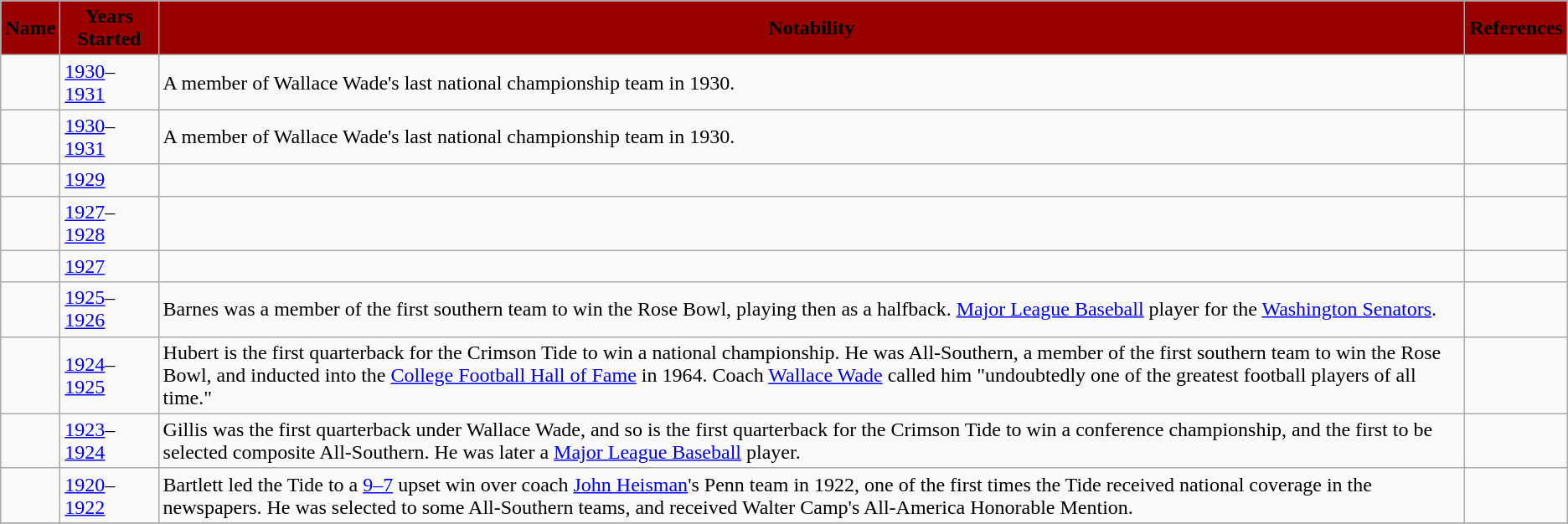<table class="wikitable sortable" style="text-align:left;">
<tr>
<th style="background:#990000;"><span>Name</span></th>
<th style="background:#990000;"><span>Years Started</span></th>
<th style="background:#990000;"><span>Notability</span></th>
<th style="background:#990000;"><span>References</span></th>
</tr>
<tr>
<td></td>
<td><a href='#'>1930</a>–<a href='#'>1931</a></td>
<td>A member of Wallace Wade's last national championship team in 1930.</td>
<td></td>
</tr>
<tr>
<td></td>
<td><a href='#'>1930</a>–<a href='#'>1931</a></td>
<td>A member of Wallace Wade's last national championship team in 1930.</td>
<td></td>
</tr>
<tr>
<td></td>
<td><a href='#'>1929</a></td>
<td></td>
<td></td>
</tr>
<tr>
<td></td>
<td><a href='#'>1927</a>–<a href='#'>1928</a></td>
<td></td>
<td></td>
</tr>
<tr>
<td></td>
<td><a href='#'>1927</a></td>
<td></td>
<td></td>
</tr>
<tr>
<td></td>
<td><a href='#'>1925</a>–<a href='#'>1926</a></td>
<td>Barnes was a member of the first southern team to win the Rose Bowl, playing then as a halfback. <a href='#'>Major League Baseball</a> player for the <a href='#'>Washington Senators</a>.</td>
<td></td>
</tr>
<tr>
<td></td>
<td><a href='#'>1924</a>–<a href='#'>1925</a></td>
<td>Hubert is the first quarterback for the Crimson Tide to win a national championship. He was All-Southern, a member of the first southern team to win the Rose Bowl, and inducted into the <a href='#'>College Football Hall of Fame</a> in 1964. Coach <a href='#'>Wallace Wade</a> called him "undoubtedly one of the greatest football players of all time."</td>
<td></td>
</tr>
<tr>
<td></td>
<td><a href='#'>1923</a>–<a href='#'>1924</a></td>
<td>Gillis was the first quarterback under Wallace Wade, and so is the first quarterback for the Crimson Tide to win a conference championship, and the first to be selected composite All-Southern. He was later a <a href='#'>Major League Baseball</a> player.</td>
<td></td>
</tr>
<tr>
<td></td>
<td><a href='#'>1920</a>–<a href='#'>1922</a></td>
<td>Bartlett led the Tide to a <a href='#'>9–7</a> upset win over coach <a href='#'>John Heisman</a>'s Penn team in 1922, one of the first times the Tide received national coverage in the newspapers. He was selected to some All-Southern teams, and received Walter Camp's All-America Honorable Mention.</td>
<td></td>
</tr>
<tr>
</tr>
</table>
